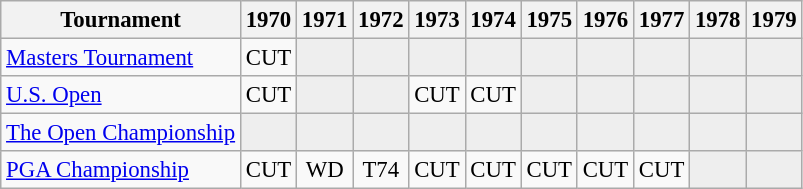<table class="wikitable" style="font-size:95%;text-align:center;">
<tr>
<th>Tournament</th>
<th>1970</th>
<th>1971</th>
<th>1972</th>
<th>1973</th>
<th>1974</th>
<th>1975</th>
<th>1976</th>
<th>1977</th>
<th>1978</th>
<th>1979</th>
</tr>
<tr>
<td align=left><a href='#'>Masters Tournament</a></td>
<td>CUT</td>
<td style="background:#eeeeee;"></td>
<td style="background:#eeeeee;"></td>
<td style="background:#eeeeee;"></td>
<td style="background:#eeeeee;"></td>
<td style="background:#eeeeee;"></td>
<td style="background:#eeeeee;"></td>
<td style="background:#eeeeee;"></td>
<td style="background:#eeeeee;"></td>
<td style="background:#eeeeee;"></td>
</tr>
<tr>
<td align=left><a href='#'>U.S. Open</a></td>
<td>CUT</td>
<td style="background:#eeeeee;"></td>
<td style="background:#eeeeee;"></td>
<td>CUT</td>
<td>CUT</td>
<td style="background:#eeeeee;"></td>
<td style="background:#eeeeee;"></td>
<td style="background:#eeeeee;"></td>
<td style="background:#eeeeee;"></td>
<td style="background:#eeeeee;"></td>
</tr>
<tr>
<td align=left><a href='#'>The Open Championship</a></td>
<td style="background:#eeeeee;"></td>
<td style="background:#eeeeee;"></td>
<td style="background:#eeeeee;"></td>
<td style="background:#eeeeee;"></td>
<td style="background:#eeeeee;"></td>
<td style="background:#eeeeee;"></td>
<td style="background:#eeeeee;"></td>
<td style="background:#eeeeee;"></td>
<td style="background:#eeeeee;"></td>
<td style="background:#eeeeee;"></td>
</tr>
<tr>
<td align=left><a href='#'>PGA Championship</a></td>
<td>CUT</td>
<td>WD</td>
<td>T74</td>
<td>CUT</td>
<td>CUT</td>
<td>CUT</td>
<td>CUT</td>
<td>CUT</td>
<td style="background:#eeeeee;"></td>
<td style="background:#eeeeee;"></td>
</tr>
</table>
